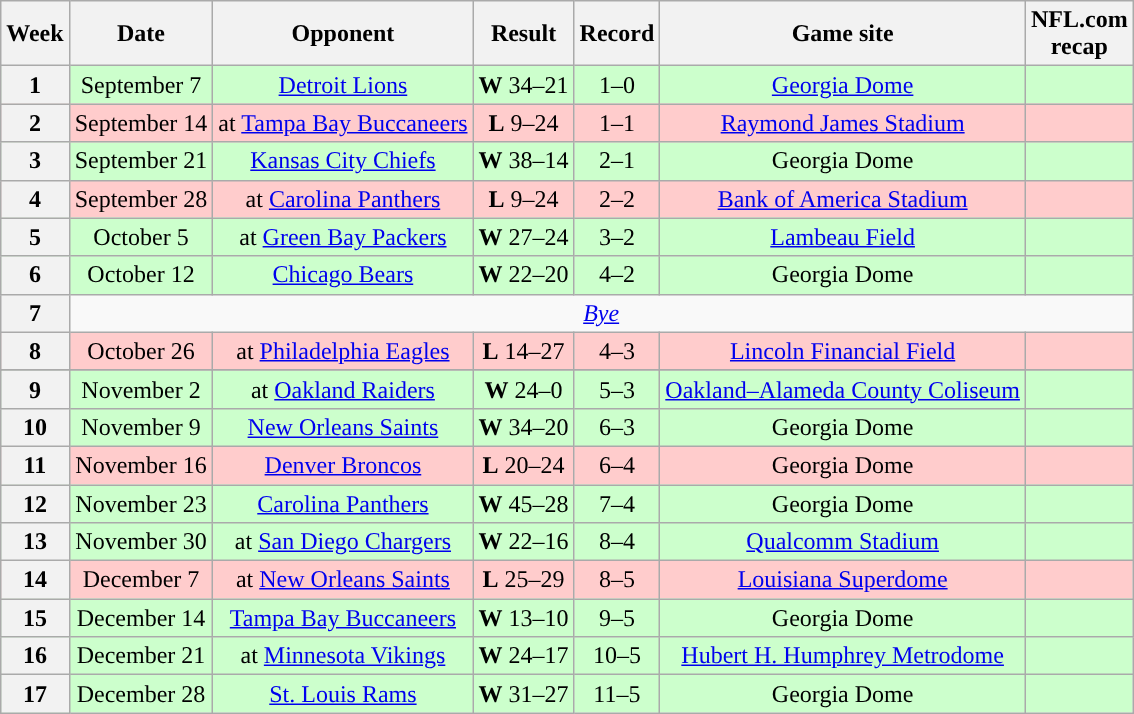<table class="wikitable" style="text-align:center">
<tr>
<th>Week</th>
<th>Date</th>
<th>Opponent</th>
<th>Result</th>
<th>Record</th>
<th>Game site</th>
<th>NFL.com<br>recap</th>
</tr>
<tr style="background: #cfc;">
<th>1</th>
<td>September 7</td>
<td><a href='#'>Detroit Lions</a></td>
<td><strong>W</strong> 34–21</td>
<td>1–0</td>
<td><a href='#'>Georgia Dome</a></td>
<td align=center></td>
</tr>
<tr style="background:#fcc">
<th>2</th>
<td>September 14</td>
<td>at <a href='#'>Tampa Bay Buccaneers</a></td>
<td><strong>L</strong> 9–24</td>
<td>1–1</td>
<td><a href='#'>Raymond James Stadium</a></td>
<td align=center></td>
</tr>
<tr style="background: #cfc;">
<th>3</th>
<td>September 21</td>
<td><a href='#'>Kansas City Chiefs</a></td>
<td><strong>W</strong> 38–14</td>
<td>2–1</td>
<td>Georgia Dome</td>
<td align=center></td>
</tr>
<tr style="background: #fcc;">
<th>4</th>
<td>September 28</td>
<td>at <a href='#'>Carolina Panthers</a></td>
<td><strong>L</strong> 9–24</td>
<td>2–2</td>
<td><a href='#'>Bank of America Stadium</a></td>
<td align=center></td>
</tr>
<tr style="background: #cfc;">
<th>5</th>
<td>October 5</td>
<td>at <a href='#'>Green Bay Packers</a></td>
<td><strong>W</strong> 27–24</td>
<td>3–2</td>
<td><a href='#'>Lambeau Field</a></td>
<td align=center></td>
</tr>
<tr style="background: #cfc;">
<th>6</th>
<td>October 12</td>
<td><a href='#'>Chicago Bears</a></td>
<td><strong>W</strong> 22–20</td>
<td>4–2</td>
<td>Georgia Dome</td>
<td align=center></td>
</tr>
<tr>
<th>7</th>
<td colSpan=6 align="center"><em><a href='#'>Bye</a></em></td>
</tr>
<tr style="background:#fcc">
<th>8</th>
<td>October 26</td>
<td>at <a href='#'>Philadelphia Eagles</a></td>
<td><strong>L</strong> 14–27</td>
<td>4–3</td>
<td><a href='#'>Lincoln Financial Field</a></td>
<td align=center></td>
</tr>
<tr>
</tr>
<tr style="background: #cfc;">
<th>9</th>
<td>November 2</td>
<td>at <a href='#'>Oakland Raiders</a></td>
<td><strong>W</strong> 24–0</td>
<td>5–3</td>
<td><a href='#'>Oakland–Alameda County Coliseum</a></td>
<td align=center></td>
</tr>
<tr style="background: #cfc;">
<th>10</th>
<td>November 9</td>
<td><a href='#'>New Orleans Saints</a></td>
<td><strong>W</strong> 34–20</td>
<td>6–3</td>
<td>Georgia Dome</td>
<td align=center></td>
</tr>
<tr style="background:#fcc">
<th>11</th>
<td>November 16</td>
<td><a href='#'>Denver Broncos</a></td>
<td><strong>L</strong> 20–24</td>
<td>6–4</td>
<td>Georgia Dome</td>
<td align=center></td>
</tr>
<tr style="background: #cfc;">
<th>12</th>
<td>November 23</td>
<td><a href='#'>Carolina Panthers</a></td>
<td><strong>W</strong> 45–28</td>
<td>7–4</td>
<td>Georgia Dome</td>
<td align=center></td>
</tr>
<tr style="background: #cfc;">
<th>13</th>
<td>November 30</td>
<td>at <a href='#'>San Diego Chargers</a></td>
<td><strong>W</strong> 22–16</td>
<td>8–4</td>
<td><a href='#'>Qualcomm Stadium</a></td>
<td align=center></td>
</tr>
<tr style="background:#fcc">
<th>14</th>
<td>December 7</td>
<td>at <a href='#'>New Orleans Saints</a></td>
<td><strong>L</strong> 25–29</td>
<td>8–5</td>
<td><a href='#'>Louisiana Superdome</a></td>
<td align=center></td>
</tr>
<tr style="background: #cfc;">
<th>15</th>
<td>December 14</td>
<td><a href='#'>Tampa Bay Buccaneers</a></td>
<td><strong>W</strong> 13–10 </td>
<td>9–5</td>
<td>Georgia Dome</td>
<td align=center></td>
</tr>
<tr style="background: #cfc;">
<th>16</th>
<td>December 21</td>
<td>at <a href='#'>Minnesota Vikings</a></td>
<td><strong>W</strong> 24–17</td>
<td>10–5</td>
<td><a href='#'>Hubert H. Humphrey Metrodome</a></td>
<td align=center></td>
</tr>
<tr style="background: #cfc;">
<th>17</th>
<td>December 28</td>
<td><a href='#'>St. Louis Rams</a></td>
<td><strong>W</strong> 31–27</td>
<td>11–5</td>
<td>Georgia Dome</td>
<td align=center></td>
</tr>
</table>
